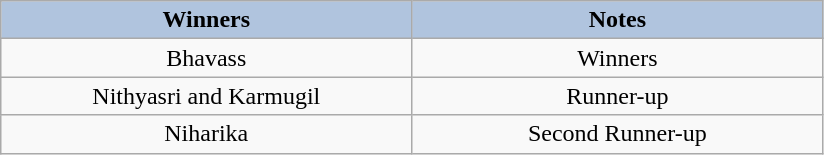<table class="wikitable" style="text-align:center;">
<tr>
<th style="width:200pt; background:LightSteelBlue;">Winners</th>
<th style="width:200pt; background:LightSteelBlue;">Notes</th>
</tr>
<tr>
<td>Bhavass</td>
<td>Winners</td>
</tr>
<tr>
<td>Nithyasri and Karmugil</td>
<td>Runner-up</td>
</tr>
<tr>
<td>Niharika</td>
<td>Second Runner-up</td>
</tr>
</table>
